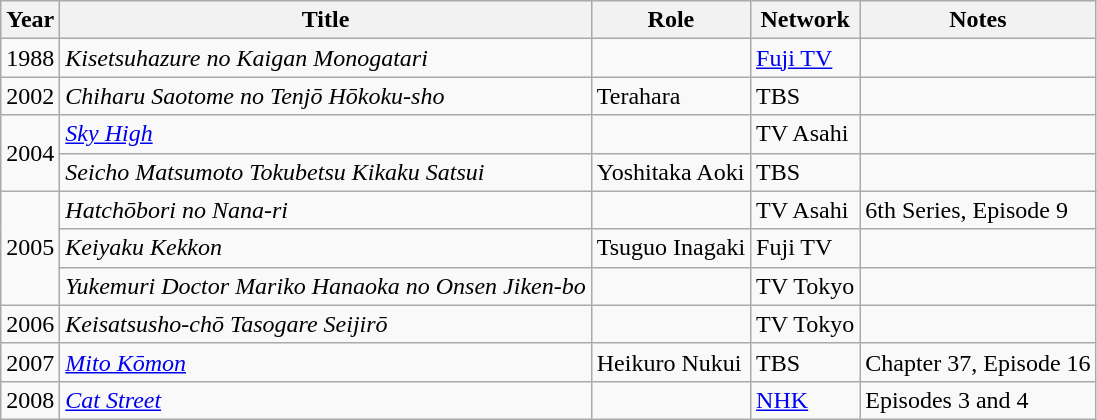<table class="wikitable">
<tr>
<th>Year</th>
<th>Title</th>
<th>Role</th>
<th>Network</th>
<th>Notes</th>
</tr>
<tr>
<td>1988</td>
<td><em>Kisetsuhazure no Kaigan Monogatari</em></td>
<td></td>
<td><a href='#'>Fuji TV</a></td>
<td></td>
</tr>
<tr>
<td>2002</td>
<td><em>Chiharu Saotome no Tenjō Hōkoku-sho</em></td>
<td>Terahara</td>
<td>TBS</td>
<td></td>
</tr>
<tr>
<td rowspan="2">2004</td>
<td><em><a href='#'>Sky High</a></em></td>
<td></td>
<td>TV Asahi</td>
<td></td>
</tr>
<tr>
<td><em>Seicho Matsumoto Tokubetsu Kikaku Satsui</em></td>
<td>Yoshitaka Aoki</td>
<td>TBS</td>
<td></td>
</tr>
<tr>
<td rowspan="3">2005</td>
<td><em>Hatchōbori no Nana-ri</em></td>
<td></td>
<td>TV Asahi</td>
<td>6th Series, Episode 9</td>
</tr>
<tr>
<td><em>Keiyaku Kekkon</em></td>
<td>Tsuguo Inagaki</td>
<td>Fuji TV</td>
<td></td>
</tr>
<tr>
<td><em>Yukemuri Doctor Mariko Hanaoka no Onsen Jiken-bo</em></td>
<td></td>
<td>TV Tokyo</td>
<td></td>
</tr>
<tr>
<td>2006</td>
<td><em>Keisatsusho-chō Tasogare Seijirō</em></td>
<td></td>
<td>TV Tokyo</td>
<td></td>
</tr>
<tr>
<td>2007</td>
<td><em><a href='#'>Mito Kōmon</a></em></td>
<td>Heikuro Nukui</td>
<td>TBS</td>
<td>Chapter 37, Episode 16</td>
</tr>
<tr>
<td>2008</td>
<td><em><a href='#'>Cat Street</a></em></td>
<td></td>
<td><a href='#'>NHK</a></td>
<td>Episodes 3 and 4</td>
</tr>
</table>
